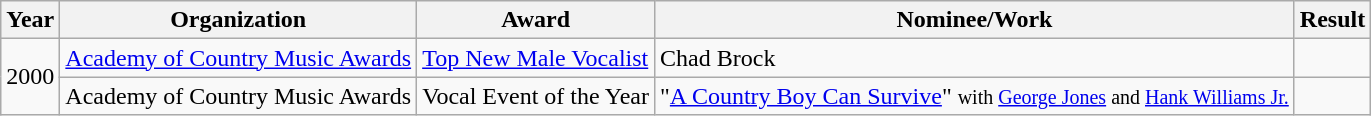<table class="wikitable">
<tr>
<th>Year</th>
<th>Organization</th>
<th>Award</th>
<th>Nominee/Work</th>
<th>Result</th>
</tr>
<tr>
<td rowspan=2>2000</td>
<td><a href='#'>Academy of Country Music Awards</a></td>
<td><a href='#'>Top New Male Vocalist</a></td>
<td>Chad Brock</td>
<td></td>
</tr>
<tr>
<td>Academy of Country Music Awards</td>
<td>Vocal Event of the Year</td>
<td>"<a href='#'>A Country Boy Can Survive</a>" <small>with <a href='#'>George Jones</a> and <a href='#'>Hank Williams Jr.</a></small></td>
<td></td>
</tr>
</table>
